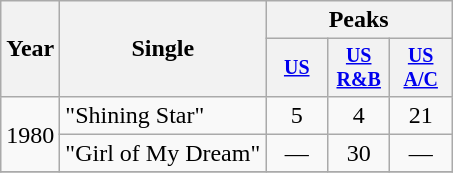<table class="wikitable" style="text-align:center;">
<tr>
<th rowspan="2">Year</th>
<th rowspan="2">Single</th>
<th colspan="3">Peaks</th>
</tr>
<tr style="font-size:smaller;">
<th width="35"><a href='#'>US</a></th>
<th width="35"><a href='#'>US<br>R&B</a></th>
<th width="35"><a href='#'>US<br>A/C</a></th>
</tr>
<tr>
<td rowspan="2">1980</td>
<td align="left">"Shining Star"</td>
<td>5</td>
<td>4</td>
<td>21</td>
</tr>
<tr>
<td align="left">"Girl of My Dream"</td>
<td>—</td>
<td>30</td>
<td>—</td>
</tr>
<tr>
</tr>
</table>
